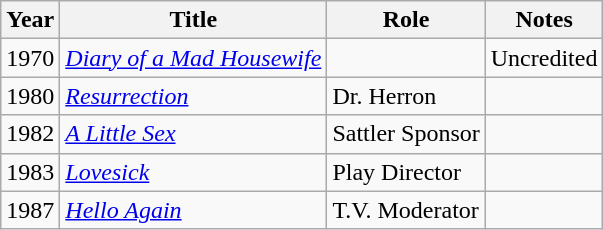<table class="wikitable">
<tr>
<th>Year</th>
<th>Title</th>
<th>Role</th>
<th>Notes</th>
</tr>
<tr>
<td>1970</td>
<td><em><a href='#'>Diary of a Mad Housewife</a></em></td>
<td></td>
<td>Uncredited</td>
</tr>
<tr>
<td>1980</td>
<td><em><a href='#'>Resurrection</a></em></td>
<td>Dr. Herron</td>
<td></td>
</tr>
<tr>
<td>1982</td>
<td><em><a href='#'>A Little Sex</a></em></td>
<td>Sattler Sponsor</td>
<td></td>
</tr>
<tr>
<td>1983</td>
<td><em><a href='#'>Lovesick</a></em></td>
<td>Play Director</td>
<td></td>
</tr>
<tr>
<td>1987</td>
<td><em><a href='#'>Hello Again</a></em></td>
<td>T.V. Moderator</td>
<td></td>
</tr>
</table>
